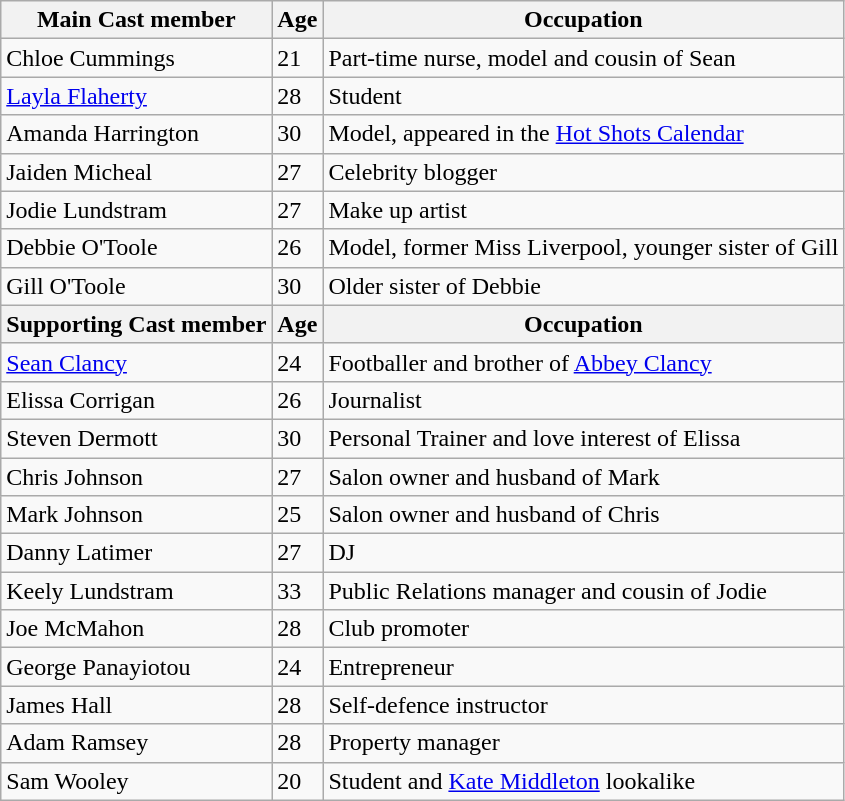<table class="wikitable">
<tr>
<th>Main Cast member</th>
<th>Age</th>
<th>Occupation</th>
</tr>
<tr>
<td>Chloe Cummings</td>
<td>21</td>
<td>Part-time nurse, model and cousin of Sean</td>
</tr>
<tr>
<td><a href='#'>Layla Flaherty</a></td>
<td>28</td>
<td>Student</td>
</tr>
<tr>
<td>Amanda Harrington</td>
<td>30</td>
<td>Model, appeared in the <a href='#'>Hot Shots Calendar</a></td>
</tr>
<tr>
<td>Jaiden Micheal</td>
<td>27</td>
<td>Celebrity blogger</td>
</tr>
<tr>
<td>Jodie Lundstram</td>
<td>27</td>
<td>Make up artist</td>
</tr>
<tr>
<td>Debbie O'Toole</td>
<td>26</td>
<td>Model, former Miss Liverpool, younger sister of Gill</td>
</tr>
<tr>
<td>Gill O'Toole</td>
<td>30</td>
<td>Older sister of Debbie</td>
</tr>
<tr>
<th>Supporting Cast member</th>
<th>Age</th>
<th>Occupation</th>
</tr>
<tr>
<td><a href='#'>Sean Clancy</a></td>
<td>24</td>
<td>Footballer and brother of <a href='#'>Abbey Clancy</a></td>
</tr>
<tr>
<td>Elissa Corrigan</td>
<td>26</td>
<td>Journalist</td>
</tr>
<tr>
<td>Steven Dermott</td>
<td>30</td>
<td>Personal Trainer and love interest of Elissa</td>
</tr>
<tr>
<td>Chris Johnson</td>
<td>27</td>
<td>Salon owner and husband of Mark</td>
</tr>
<tr>
<td>Mark Johnson</td>
<td>25</td>
<td>Salon owner and husband of Chris</td>
</tr>
<tr>
<td>Danny Latimer</td>
<td>27</td>
<td>DJ</td>
</tr>
<tr>
<td>Keely Lundstram</td>
<td>33</td>
<td>Public Relations manager and cousin of Jodie</td>
</tr>
<tr>
<td>Joe McMahon</td>
<td>28</td>
<td>Club promoter</td>
</tr>
<tr>
<td>George Panayiotou</td>
<td>24</td>
<td>Entrepreneur</td>
</tr>
<tr>
<td>James Hall</td>
<td>28</td>
<td>Self-defence instructor</td>
</tr>
<tr>
<td>Adam Ramsey</td>
<td>28</td>
<td>Property manager</td>
</tr>
<tr>
<td>Sam Wooley</td>
<td>20</td>
<td>Student and <a href='#'>Kate Middleton</a> lookalike</td>
</tr>
</table>
